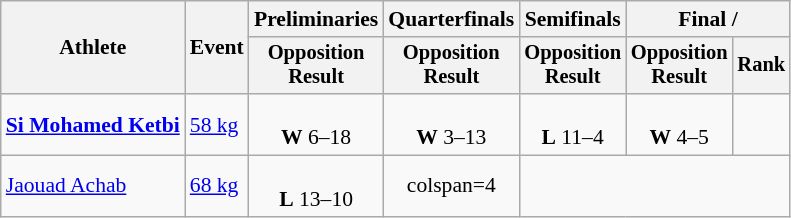<table class="wikitable" style="font-size:90%;">
<tr>
<th rowspan=2>Athlete</th>
<th rowspan=2>Event</th>
<th>Preliminaries</th>
<th>Quarterfinals</th>
<th>Semifinals</th>
<th colspan=2>Final / </th>
</tr>
<tr style="font-size:95%">
<th>Opposition<br>Result</th>
<th>Opposition<br>Result</th>
<th>Opposition<br>Result</th>
<th>Opposition<br>Result</th>
<th>Rank</th>
</tr>
<tr align=center>
<td align=left><strong><a href='#'>Si Mohamed Ketbi</a></strong></td>
<td align=left><a href='#'>58 kg</a></td>
<td><br><strong>W</strong> 6–18 </td>
<td><br><strong>W</strong> 3–13 </td>
<td><br><strong>L</strong> 11–4 </td>
<td><br><strong>W</strong> 4–5 </td>
<td></td>
</tr>
<tr align=center>
<td align=left><a href='#'>Jaouad Achab</a></td>
<td align=left><a href='#'>68 kg</a></td>
<td><br><strong>L</strong> 13–10 </td>
<td>colspan=4 </td>
</tr>
</table>
